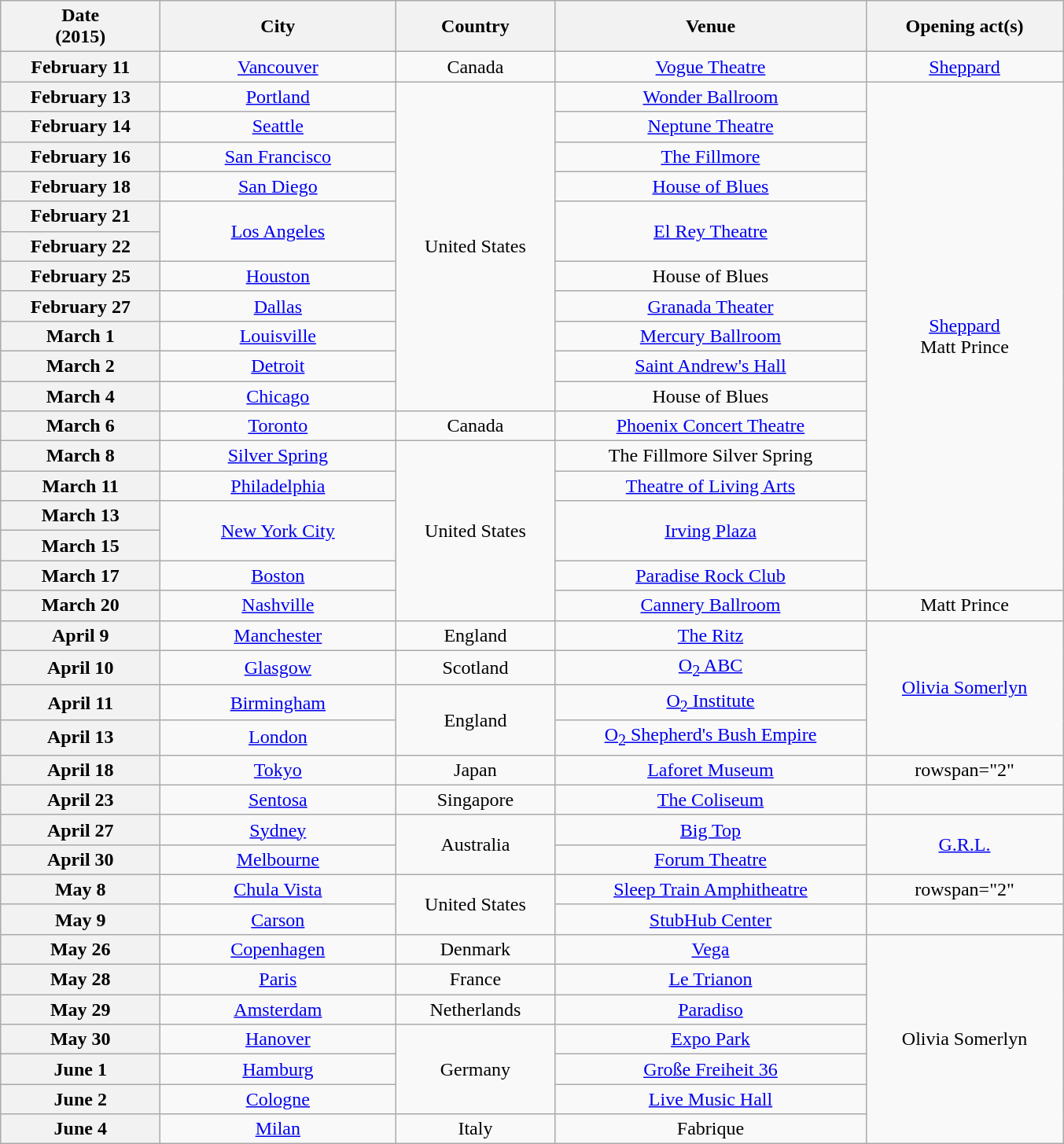<table class="wikitable plainrowheaders" style="text-align:center;">
<tr>
<th scope="col" style="width:8em;">Date<br>(2015)</th>
<th scope="col" style="width:12em;">City</th>
<th scope="col" style="width:8em;">Country</th>
<th scope="col" style="width:16em;">Venue</th>
<th scope="col" style="width:10em;">Opening act(s)</th>
</tr>
<tr>
<th scope="row" style="text-align:center;">February 11</th>
<td><a href='#'>Vancouver</a></td>
<td>Canada</td>
<td><a href='#'>Vogue Theatre</a></td>
<td><a href='#'>Sheppard</a></td>
</tr>
<tr>
<th scope="row" style="text-align:center;">February 13</th>
<td><a href='#'>Portland</a></td>
<td rowspan="11">United States</td>
<td><a href='#'>Wonder Ballroom</a></td>
<td rowspan="17"><a href='#'>Sheppard</a> <br> Matt Prince</td>
</tr>
<tr>
<th scope="row" style="text-align:center;">February 14</th>
<td><a href='#'>Seattle</a></td>
<td><a href='#'>Neptune Theatre</a></td>
</tr>
<tr>
<th scope="row" style="text-align:center;">February 16</th>
<td><a href='#'>San Francisco</a></td>
<td><a href='#'>The Fillmore</a></td>
</tr>
<tr>
<th scope="row" style="text-align:center;">February 18</th>
<td><a href='#'>San Diego</a></td>
<td><a href='#'>House of Blues</a></td>
</tr>
<tr>
<th scope="row" style="text-align:center;">February 21</th>
<td rowspan="2"><a href='#'>Los Angeles</a></td>
<td rowspan="2"><a href='#'>El Rey Theatre</a></td>
</tr>
<tr>
<th scope="row" style="text-align:center;">February 22</th>
</tr>
<tr>
<th scope="row" style="text-align:center;">February 25</th>
<td><a href='#'>Houston</a></td>
<td>House of Blues</td>
</tr>
<tr>
<th scope="row" style="text-align:center;">February 27</th>
<td><a href='#'>Dallas</a></td>
<td><a href='#'>Granada Theater</a></td>
</tr>
<tr>
<th scope="row" style="text-align:center;">March 1</th>
<td><a href='#'>Louisville</a></td>
<td><a href='#'>Mercury Ballroom</a></td>
</tr>
<tr>
<th scope="row" style="text-align:center;">March 2</th>
<td><a href='#'>Detroit</a></td>
<td><a href='#'>Saint Andrew's Hall</a></td>
</tr>
<tr>
<th scope="row" style="text-align:center;">March 4</th>
<td><a href='#'>Chicago</a></td>
<td>House of Blues</td>
</tr>
<tr>
<th scope="row" style="text-align:center;">March 6</th>
<td><a href='#'>Toronto</a></td>
<td>Canada</td>
<td><a href='#'>Phoenix Concert Theatre</a></td>
</tr>
<tr>
<th scope="row" style="text-align:center;">March 8</th>
<td><a href='#'>Silver Spring</a></td>
<td rowspan="6">United States</td>
<td>The Fillmore Silver Spring</td>
</tr>
<tr>
<th scope="row" style="text-align:center;">March 11</th>
<td><a href='#'>Philadelphia</a></td>
<td><a href='#'>Theatre of Living Arts</a></td>
</tr>
<tr>
<th scope="row" style="text-align:center;">March 13</th>
<td rowspan="2"><a href='#'>New York City</a></td>
<td rowspan="2"><a href='#'>Irving Plaza</a></td>
</tr>
<tr>
<th scope="row" style="text-align:center;">March 15</th>
</tr>
<tr>
<th scope="row" style="text-align:center;">March 17</th>
<td><a href='#'>Boston</a></td>
<td><a href='#'>Paradise Rock Club</a></td>
</tr>
<tr>
<th scope="row" style="text-align:center;">March 20</th>
<td><a href='#'>Nashville</a></td>
<td><a href='#'>Cannery Ballroom</a></td>
<td>Matt Prince</td>
</tr>
<tr>
<th scope="row" style="text-align:center;">April 9</th>
<td><a href='#'>Manchester</a></td>
<td>England</td>
<td><a href='#'>The Ritz</a></td>
<td rowspan="4"><a href='#'>Olivia Somerlyn</a></td>
</tr>
<tr>
<th scope="row" style="text-align:center;">April 10</th>
<td><a href='#'>Glasgow</a></td>
<td>Scotland</td>
<td><a href='#'>O<sub>2</sub> ABC</a></td>
</tr>
<tr>
<th scope="row" style="text-align:center;">April 11</th>
<td><a href='#'>Birmingham</a></td>
<td rowspan="2">England</td>
<td><a href='#'>O<sub>2</sub> Institute</a></td>
</tr>
<tr>
<th scope="row" style="text-align:center;">April 13</th>
<td><a href='#'>London</a></td>
<td><a href='#'>O<sub>2</sub> Shepherd's Bush Empire</a></td>
</tr>
<tr>
<th scope="row" style="text-align:center;">April 18</th>
<td><a href='#'>Tokyo</a></td>
<td>Japan</td>
<td><a href='#'>Laforet Museum</a></td>
<td>rowspan="2" </td>
</tr>
<tr>
<th scope="row" style="text-align:center;">April 23</th>
<td><a href='#'>Sentosa</a></td>
<td>Singapore</td>
<td><a href='#'>The Coliseum</a></td>
</tr>
<tr>
<th scope="row" style="text-align:center;">April 27</th>
<td><a href='#'>Sydney</a></td>
<td rowspan="2">Australia</td>
<td><a href='#'>Big Top</a></td>
<td rowspan="2"><a href='#'>G.R.L.</a></td>
</tr>
<tr>
<th scope="row" style="text-align:center;">April 30</th>
<td><a href='#'>Melbourne</a></td>
<td><a href='#'>Forum Theatre</a></td>
</tr>
<tr>
<th scope="row" style="text-align:center;">May 8</th>
<td><a href='#'>Chula Vista</a></td>
<td rowspan="2">United States</td>
<td><a href='#'>Sleep Train Amphitheatre</a></td>
<td>rowspan="2" </td>
</tr>
<tr>
<th scope="row" style="text-align:center;">May 9</th>
<td><a href='#'>Carson</a></td>
<td><a href='#'>StubHub Center</a></td>
</tr>
<tr>
<th scope="row" style="text-align:center;">May 26</th>
<td><a href='#'>Copenhagen</a></td>
<td>Denmark</td>
<td><a href='#'>Vega</a></td>
<td rowspan="7">Olivia Somerlyn</td>
</tr>
<tr>
<th scope="row" style="text-align:center;">May 28</th>
<td><a href='#'>Paris</a></td>
<td>France</td>
<td><a href='#'>Le Trianon</a></td>
</tr>
<tr>
<th scope="row" style="text-align:center;">May 29</th>
<td><a href='#'>Amsterdam</a></td>
<td>Netherlands</td>
<td><a href='#'>Paradiso</a></td>
</tr>
<tr>
<th scope="row" style="text-align:center;">May 30</th>
<td><a href='#'>Hanover</a></td>
<td rowspan="3">Germany</td>
<td><a href='#'>Expo Park</a></td>
</tr>
<tr>
<th scope="row" style="text-align:center;">June 1</th>
<td><a href='#'>Hamburg</a></td>
<td><a href='#'>Große Freiheit 36</a></td>
</tr>
<tr>
<th scope="row" style="text-align:center;">June 2</th>
<td><a href='#'>Cologne</a></td>
<td><a href='#'>Live Music Hall</a></td>
</tr>
<tr>
<th scope="row" style="text-align:center;">June 4</th>
<td><a href='#'>Milan</a></td>
<td>Italy</td>
<td>Fabrique</td>
</tr>
</table>
